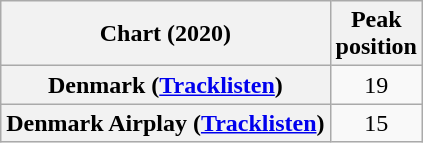<table class="wikitable sortable plainrowheaders" style="text-align:center">
<tr>
<th scope="col">Chart (2020)</th>
<th scope="col">Peak<br> position</th>
</tr>
<tr>
<th scope="row">Denmark (<a href='#'>Tracklisten</a>)</th>
<td>19</td>
</tr>
<tr>
<th scope="row">Denmark Airplay (<a href='#'>Tracklisten</a>)</th>
<td>15</td>
</tr>
</table>
